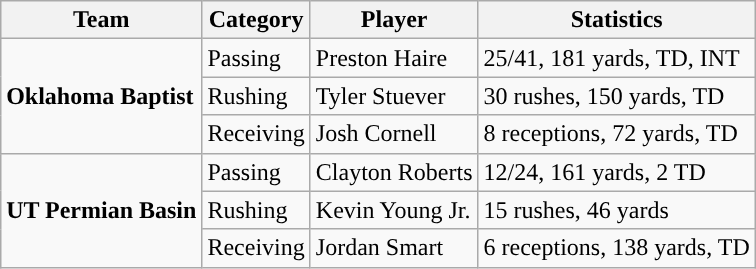<table class="wikitable" style="float: right;">
<tr>
<th>Team</th>
<th>Category</th>
<th>Player</th>
<th>Statistics</th>
</tr>
<tr>
<td rowspan=3><strong>Oklahoma Baptist</strong></td>
<td>Passing</td>
<td>Preston Haire</td>
<td>25/41, 181 yards, TD, INT</td>
</tr>
<tr>
<td>Rushing</td>
<td>Tyler Stuever</td>
<td>30 rushes, 150 yards, TD</td>
</tr>
<tr>
<td>Receiving</td>
<td>Josh Cornell</td>
<td>8 receptions, 72 yards, TD</td>
</tr>
<tr>
<td rowspan=3><strong>UT Permian Basin</strong></td>
<td>Passing</td>
<td>Clayton Roberts</td>
<td>12/24, 161 yards, 2 TD</td>
</tr>
<tr>
<td>Rushing</td>
<td>Kevin Young Jr.</td>
<td>15 rushes, 46 yards</td>
</tr>
<tr>
<td>Receiving</td>
<td>Jordan Smart</td>
<td>6 receptions, 138 yards, TD</td>
</tr>
</table>
